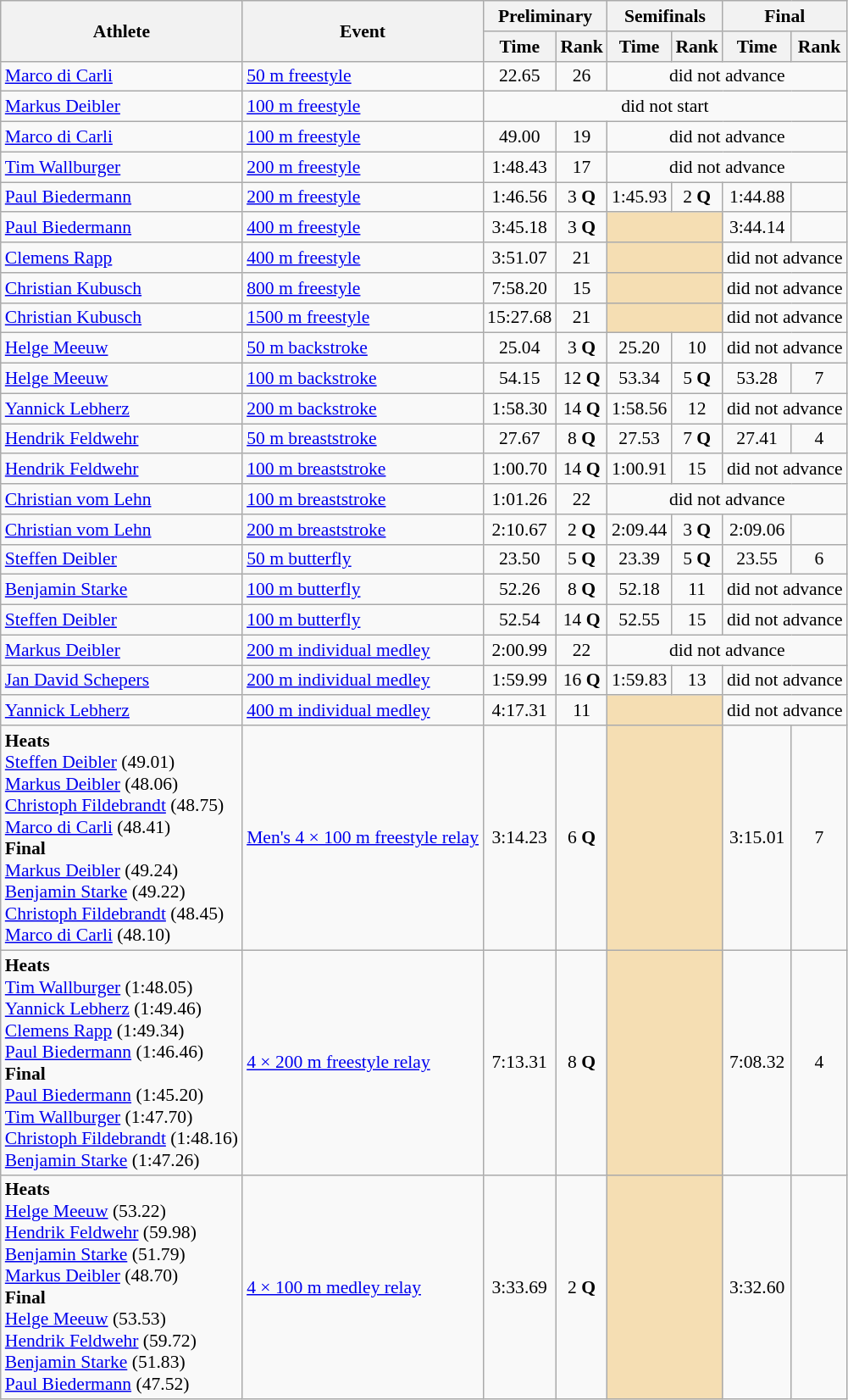<table class=wikitable style="font-size:90%">
<tr>
<th rowspan="2">Athlete</th>
<th rowspan="2">Event</th>
<th colspan="2">Preliminary</th>
<th colspan="2">Semifinals</th>
<th colspan="2">Final</th>
</tr>
<tr>
<th>Time</th>
<th>Rank</th>
<th>Time</th>
<th>Rank</th>
<th>Time</th>
<th>Rank</th>
</tr>
<tr>
<td rowspan="1"><a href='#'>Marco di Carli</a></td>
<td><a href='#'>50 m freestyle</a></td>
<td align=center>22.65</td>
<td align=center>26</td>
<td align=center colspan=4>did not advance</td>
</tr>
<tr>
<td rowspan="1"><a href='#'>Markus Deibler</a></td>
<td><a href='#'>100 m freestyle</a></td>
<td align=center colspan=6>did not start</td>
</tr>
<tr>
<td rowspan="1"><a href='#'>Marco di Carli</a></td>
<td><a href='#'>100 m freestyle</a></td>
<td align=center>49.00</td>
<td align=center>19</td>
<td align=center colspan=4>did not advance</td>
</tr>
<tr>
<td rowspan="1"><a href='#'>Tim Wallburger</a></td>
<td><a href='#'>200 m freestyle</a></td>
<td align=center>1:48.43</td>
<td align=center>17</td>
<td align=center colspan=4>did not advance</td>
</tr>
<tr>
<td rowspan="1"><a href='#'>Paul Biedermann</a></td>
<td><a href='#'>200 m freestyle</a></td>
<td align=center>1:46.56</td>
<td align=center>3 <strong>Q</strong></td>
<td align=center>1:45.93</td>
<td align=center>2 <strong>Q</strong></td>
<td align=center>1:44.88</td>
<td align=center></td>
</tr>
<tr>
<td rowspan="1"><a href='#'>Paul Biedermann</a></td>
<td><a href='#'>400 m freestyle</a></td>
<td align=center>3:45.18</td>
<td align=center>3 <strong>Q</strong></td>
<td colspan= 2 bgcolor="wheat"></td>
<td align=center>3:44.14</td>
<td align=center></td>
</tr>
<tr>
<td rowspan="1"><a href='#'>Clemens Rapp</a></td>
<td><a href='#'>400 m freestyle</a></td>
<td align=center>3:51.07</td>
<td align=center>21</td>
<td colspan= 2 bgcolor="wheat"></td>
<td align=center colspan=2>did not advance</td>
</tr>
<tr>
<td rowspan="1"><a href='#'>Christian Kubusch</a></td>
<td><a href='#'>800 m freestyle</a></td>
<td align=center>7:58.20</td>
<td align=center>15</td>
<td colspan= 2 bgcolor="wheat"></td>
<td align=center colspan=2>did not advance</td>
</tr>
<tr>
<td rowspan="1"><a href='#'>Christian Kubusch</a></td>
<td><a href='#'>1500 m freestyle</a></td>
<td align=center>15:27.68</td>
<td align=center>21</td>
<td colspan= 2 bgcolor="wheat"></td>
<td align=center colspan=2>did not advance</td>
</tr>
<tr>
<td rowspan="1"><a href='#'>Helge Meeuw</a></td>
<td><a href='#'>50 m backstroke</a></td>
<td align=center>25.04</td>
<td align=center>3 <strong>Q</strong></td>
<td align=center>25.20</td>
<td align=center>10</td>
<td align=center colspan=2>did not advance</td>
</tr>
<tr>
<td rowspan="1"><a href='#'>Helge Meeuw</a></td>
<td><a href='#'>100 m backstroke</a></td>
<td align=center>54.15</td>
<td align=center>12 <strong>Q</strong></td>
<td align=center>53.34</td>
<td align=center>5 <strong>Q</strong></td>
<td align=center>53.28</td>
<td align=center>7</td>
</tr>
<tr>
<td rowspan="1"><a href='#'>Yannick Lebherz</a></td>
<td><a href='#'>200 m backstroke</a></td>
<td align=center>1:58.30</td>
<td align=center>14 <strong>Q</strong></td>
<td align=center>1:58.56</td>
<td align=center>12</td>
<td align=center colspan=2>did not advance</td>
</tr>
<tr>
<td rowspan="1"><a href='#'>Hendrik Feldwehr</a></td>
<td><a href='#'>50 m breaststroke</a></td>
<td align=center>27.67</td>
<td align=center>8 <strong>Q</strong></td>
<td align=center>27.53</td>
<td align=center>7 <strong>Q</strong></td>
<td align=center>27.41</td>
<td align=center>4</td>
</tr>
<tr>
<td rowspan="1"><a href='#'>Hendrik Feldwehr</a></td>
<td><a href='#'>100 m breaststroke</a></td>
<td align=center>1:00.70</td>
<td align=center>14 <strong>Q</strong></td>
<td align=center>1:00.91</td>
<td align=center>15</td>
<td align=center colspan=2>did not advance</td>
</tr>
<tr>
<td rowspan="1"><a href='#'>Christian vom Lehn</a></td>
<td><a href='#'>100 m breaststroke</a></td>
<td align=center>1:01.26</td>
<td align=center>22</td>
<td align=center colspan=4>did not advance</td>
</tr>
<tr>
<td rowspan="1"><a href='#'>Christian vom Lehn</a></td>
<td><a href='#'>200 m breaststroke</a></td>
<td align=center>2:10.67</td>
<td align=center>2 <strong>Q</strong></td>
<td align=center>2:09.44</td>
<td align=center>3 <strong>Q</strong></td>
<td align=center>2:09.06</td>
<td align=center></td>
</tr>
<tr>
<td rowspan="1"><a href='#'>Steffen Deibler</a></td>
<td><a href='#'>50 m butterfly</a></td>
<td align=center>23.50</td>
<td align=center>5 <strong>Q</strong></td>
<td align=center>23.39</td>
<td align=center>5 <strong>Q</strong></td>
<td align=center>23.55</td>
<td align=center>6</td>
</tr>
<tr>
<td rowspan="1"><a href='#'>Benjamin Starke</a></td>
<td><a href='#'>100 m butterfly</a></td>
<td align=center>52.26</td>
<td align=center>8 <strong>Q</strong></td>
<td align=center>52.18</td>
<td align=center>11</td>
<td align=center colspan=2>did not advance</td>
</tr>
<tr>
<td rowspan="1"><a href='#'>Steffen Deibler</a></td>
<td><a href='#'>100 m butterfly</a></td>
<td align=center>52.54</td>
<td align=center>14 <strong>Q</strong></td>
<td align=center>52.55</td>
<td align=center>15</td>
<td align=center colspan=2>did not advance</td>
</tr>
<tr>
<td rowspan="1"><a href='#'>Markus Deibler</a></td>
<td><a href='#'>200 m individual medley</a></td>
<td align=center>2:00.99</td>
<td align=center>22</td>
<td align=center colspan=4>did not advance</td>
</tr>
<tr>
<td rowspan="1"><a href='#'>Jan David Schepers</a></td>
<td><a href='#'>200 m individual medley</a></td>
<td align=center>1:59.99</td>
<td align=center>16 <strong>Q</strong></td>
<td align=center>1:59.83</td>
<td align=center>13</td>
<td align=center colspan=2>did not advance</td>
</tr>
<tr>
<td rowspan="1"><a href='#'>Yannick Lebherz</a></td>
<td><a href='#'>400 m individual medley</a></td>
<td align=center>4:17.31</td>
<td align=center>11</td>
<td colspan= 2 bgcolor="wheat"></td>
<td align=center colspan=2>did not advance</td>
</tr>
<tr>
<td rowspan="1"><strong>Heats</strong><br><a href='#'>Steffen Deibler</a> (49.01)<br><a href='#'>Markus Deibler</a> (48.06)<br><a href='#'>Christoph Fildebrandt</a> (48.75)<br><a href='#'>Marco di Carli</a> (48.41)<br><strong>Final</strong><br><a href='#'>Markus Deibler</a> (49.24)<br><a href='#'>Benjamin Starke</a> (49.22)<br><a href='#'>Christoph Fildebrandt</a> (48.45)<br><a href='#'>Marco di Carli</a> (48.10)</td>
<td><a href='#'>Men's 4 × 100 m freestyle relay</a></td>
<td align=center>3:14.23</td>
<td align=center>6 <strong>Q</strong></td>
<td colspan= 2 bgcolor="wheat"></td>
<td align=center>3:15.01</td>
<td align=center>7</td>
</tr>
<tr>
<td rowspan="1"><strong>Heats</strong><br><a href='#'>Tim Wallburger</a> (1:48.05)<br><a href='#'>Yannick Lebherz</a> (1:49.46)<br><a href='#'>Clemens Rapp</a> (1:49.34)<br><a href='#'>Paul Biedermann</a> (1:46.46)<br><strong>Final</strong><br><a href='#'>Paul Biedermann</a> (1:45.20) <br><a href='#'>Tim Wallburger</a> (1:47.70)<br><a href='#'>Christoph Fildebrandt</a> (1:48.16)<br><a href='#'>Benjamin Starke</a> (1:47.26)</td>
<td><a href='#'>4 × 200 m freestyle relay</a></td>
<td align=center>7:13.31</td>
<td align=center>8 <strong>Q</strong></td>
<td colspan= 2 bgcolor="wheat"></td>
<td align=center>7:08.32</td>
<td align=center>4</td>
</tr>
<tr>
<td rowspan="1"><strong>Heats</strong><br><a href='#'>Helge Meeuw</a> (53.22)<br><a href='#'>Hendrik Feldwehr</a> (59.98)<br><a href='#'>Benjamin Starke</a> (51.79)<br><a href='#'>Markus Deibler</a> (48.70)<br><strong>Final</strong><br><a href='#'>Helge Meeuw</a> (53.53)<br><a href='#'>Hendrik Feldwehr</a> (59.72)<br><a href='#'>Benjamin Starke</a> (51.83)<br><a href='#'>Paul Biedermann</a> (47.52)</td>
<td><a href='#'>4 × 100 m medley relay</a></td>
<td align=center>3:33.69</td>
<td align=center>2 <strong>Q</strong></td>
<td colspan= 2 bgcolor="wheat"></td>
<td align=center>3:32.60</td>
<td align=center></td>
</tr>
</table>
